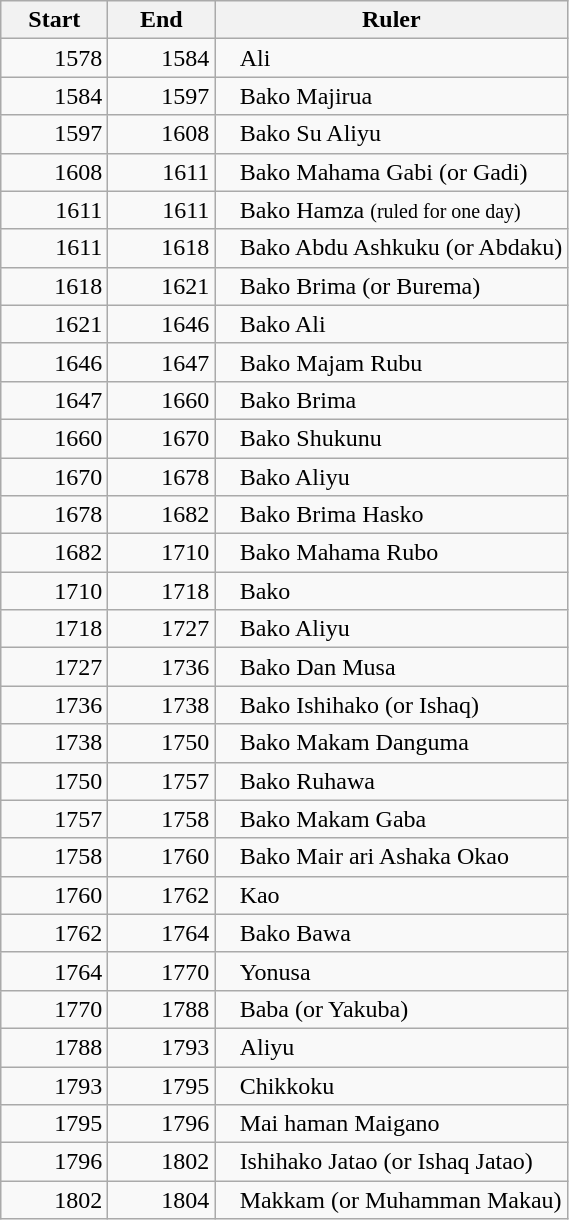<table class=wikitable style="text-align:right;">
<tr>
<th style="width:4em;">Start</th>
<th style="width:4em;">End</th>
<th>Ruler</th>
</tr>
<tr>
<td>1578</td>
<td>1584</td>
<td style="text-align:left;padding-left:1em;">Ali</td>
</tr>
<tr>
<td>1584</td>
<td>1597</td>
<td style="text-align:left;padding-left:1em;">Bako Majirua</td>
</tr>
<tr>
<td>1597</td>
<td>1608</td>
<td style="text-align:left;padding-left:1em;">Bako Su Aliyu</td>
</tr>
<tr>
<td>1608</td>
<td>1611</td>
<td style="text-align:left;padding-left:1em;">Bako Mahama Gabi (or Gadi)</td>
</tr>
<tr>
<td>1611</td>
<td>1611</td>
<td style="text-align:left;padding-left:1em;">Bako Hamza <small>(ruled for one day)</small></td>
</tr>
<tr>
<td>1611</td>
<td>1618</td>
<td style="text-align:left;padding-left:1em;">Bako Abdu Ashkuku (or Abdaku)</td>
</tr>
<tr>
<td>1618</td>
<td>1621</td>
<td style="text-align:left;padding-left:1em;">Bako Brima (or Burema)</td>
</tr>
<tr>
<td>1621</td>
<td>1646</td>
<td style="text-align:left;padding-left:1em;">Bako Ali</td>
</tr>
<tr>
<td>1646</td>
<td>1647</td>
<td style="text-align:left;padding-left:1em;">Bako Majam Rubu</td>
</tr>
<tr>
<td>1647</td>
<td>1660</td>
<td style="text-align:left;padding-left:1em;">Bako Brima</td>
</tr>
<tr>
<td>1660</td>
<td>1670</td>
<td style="text-align:left;padding-left:1em;">Bako Shukunu</td>
</tr>
<tr>
<td>1670</td>
<td>1678</td>
<td style="text-align:left;padding-left:1em;">Bako Aliyu</td>
</tr>
<tr>
<td>1678</td>
<td>1682</td>
<td style="text-align:left;padding-left:1em;">Bako Brima Hasko</td>
</tr>
<tr>
<td>1682</td>
<td>1710</td>
<td style="text-align:left;padding-left:1em;">Bako Mahama Rubo</td>
</tr>
<tr>
<td>1710</td>
<td>1718</td>
<td style="text-align:left;padding-left:1em;">Bako</td>
</tr>
<tr>
<td>1718</td>
<td>1727</td>
<td style="text-align:left;padding-left:1em;">Bako Aliyu</td>
</tr>
<tr>
<td>1727</td>
<td>1736</td>
<td style="text-align:left;padding-left:1em;">Bako Dan Musa</td>
</tr>
<tr>
<td>1736</td>
<td>1738</td>
<td style="text-align:left;padding-left:1em;">Bako Ishihako (or Ishaq)</td>
</tr>
<tr>
<td>1738</td>
<td>1750</td>
<td style="text-align:left;padding-left:1em;">Bako Makam Danguma</td>
</tr>
<tr>
<td>1750</td>
<td>1757</td>
<td style="text-align:left;padding-left:1em;">Bako Ruhawa</td>
</tr>
<tr>
<td>1757</td>
<td>1758</td>
<td style="text-align:left;padding-left:1em;">Bako Makam Gaba</td>
</tr>
<tr>
<td>1758</td>
<td>1760</td>
<td style="text-align:left;padding-left:1em;">Bako Mair ari Ashaka Okao</td>
</tr>
<tr>
<td>1760</td>
<td>1762</td>
<td style="text-align:left;padding-left:1em;">Kao</td>
</tr>
<tr>
<td>1762</td>
<td>1764</td>
<td style="text-align:left;padding-left:1em;">Bako Bawa</td>
</tr>
<tr>
<td>1764</td>
<td>1770</td>
<td style="text-align:left;padding-left:1em;">Yonusa</td>
</tr>
<tr>
<td>1770</td>
<td>1788</td>
<td style="text-align:left;padding-left:1em;">Baba (or Yakuba)</td>
</tr>
<tr>
<td>1788</td>
<td>1793</td>
<td style="text-align:left;padding-left:1em;">Aliyu</td>
</tr>
<tr>
<td>1793</td>
<td>1795</td>
<td style="text-align:left;padding-left:1em;">Chikkoku</td>
</tr>
<tr>
<td>1795</td>
<td>1796</td>
<td style="text-align:left;padding-left:1em;">Mai haman Maigano</td>
</tr>
<tr>
<td>1796</td>
<td>1802</td>
<td style="text-align:left;padding-left:1em;">Ishihako Jatao (or Ishaq Jatao)</td>
</tr>
<tr>
<td>1802</td>
<td>1804</td>
<td style="text-align:left;padding-left:1em;">Makkam (or Muhamman Makau)</td>
</tr>
</table>
